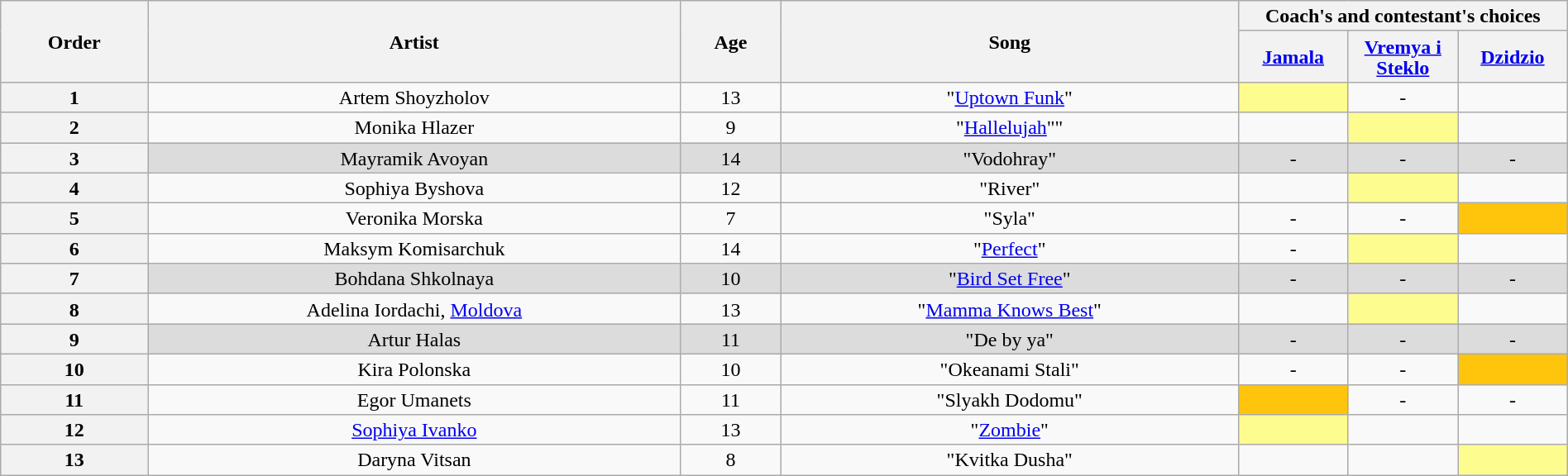<table class="wikitable" style="text-align:center; line-height:17px; width:100%;">
<tr>
<th scope="col" rowspan="2" style="width=05%;">Order</th>
<th scope="col" rowspan="2" style="width=20%;">Artist</th>
<th scope="col" rowspan="2" style="width=05%;">Age</th>
<th scope="col" rowspan="2" style="width=22%;">Song</th>
<th scope="col" colspan="4" style="width=28%;">Coach's and contestant's choices</th>
</tr>
<tr>
<th width="07%"><a href='#'>Jamala</a></th>
<th width="07%"><a href='#'>Vremya i Steklo</a></th>
<th width="07%"><a href='#'>Dzidzio</a></th>
</tr>
<tr id="2_1">
<th>1</th>
<td>Artem Shoyzholov</td>
<td>13</td>
<td>"<a href='#'>Uptown Funk</a>"</td>
<td style="background:#fdfc8f;"><strong></strong></td>
<td>-</td>
<td><strong></strong></td>
</tr>
<tr id="2_2">
<th>2</th>
<td>Monika Hlazer</td>
<td>9</td>
<td>"<a href='#'>Hallelujah</a>""</td>
<td><strong></strong></td>
<td style="background:#fdfc8f;"><strong></strong></td>
<td><strong></strong></td>
</tr>
<tr style="background:#DCDCDC;">
<th>3</th>
<td>Mayramik Avoyan</td>
<td>14</td>
<td>"Vodohray"</td>
<td>-</td>
<td>-</td>
<td>-</td>
</tr>
<tr id="2_4">
<th>4</th>
<td>Sophiya Byshova</td>
<td>12</td>
<td>"River"</td>
<td><strong></strong></td>
<td style="background:#fdfc8f;"><strong></strong></td>
<td><strong></strong></td>
</tr>
<tr id="2_5">
<th>5</th>
<td>Veronika Morska</td>
<td>7</td>
<td>"Syla"</td>
<td>-</td>
<td>-</td>
<td style="background:#ffc40c;"><strong></strong></td>
</tr>
<tr id="2_6">
<th>6</th>
<td>Maksym Komisarchuk</td>
<td>14</td>
<td>"<a href='#'>Perfect</a>"</td>
<td>-</td>
<td style="background:#fdfc8f;"><strong></strong></td>
<td><strong></strong></td>
</tr>
<tr style="background:#DCDCDC;">
<th>7</th>
<td>Bohdana Shkolnaya</td>
<td>10</td>
<td>"<a href='#'>Bird Set Free</a>"</td>
<td>-</td>
<td>-</td>
<td>-</td>
</tr>
<tr id="2_8">
<th>8</th>
<td>Adelina Iordachi, <a href='#'>Moldova</a></td>
<td>13</td>
<td>"<a href='#'>Mamma Knows Best</a>"</td>
<td><strong></strong></td>
<td style="background:#fdfc8f;"><strong></strong></td>
<td><strong></strong></td>
</tr>
<tr style="background:#DCDCDC;">
<th>9</th>
<td>Artur Halas</td>
<td>11</td>
<td>"De by ya"</td>
<td>-</td>
<td>-</td>
<td>-</td>
</tr>
<tr id="2_10">
<th>10</th>
<td>Kira Polonska</td>
<td>10</td>
<td>"Okeanami Stali"</td>
<td>-</td>
<td>-</td>
<td style="background:#ffc40c;"><strong></strong></td>
</tr>
<tr id="2_11">
<th>11</th>
<td>Egor Umanets</td>
<td>11</td>
<td>"Slyakh Dodomu"</td>
<td style="background:#ffc40c;"><strong></strong></td>
<td>-</td>
<td>-</td>
</tr>
<tr id="2_12">
<th>12</th>
<td><a href='#'>Sophiya Ivanko</a></td>
<td>13</td>
<td>"<a href='#'>Zombie</a>"</td>
<td style="background:#fdfc8f;"><strong></strong></td>
<td><strong></strong></td>
<td><strong></strong></td>
</tr>
<tr id="2_13">
<th>13</th>
<td>Daryna Vitsan</td>
<td>8</td>
<td>"Kvitka Dusha"</td>
<td><strong></strong></td>
<td></td>
<td style="background:#fdfc8f;"><strong></strong></td>
</tr>
</table>
